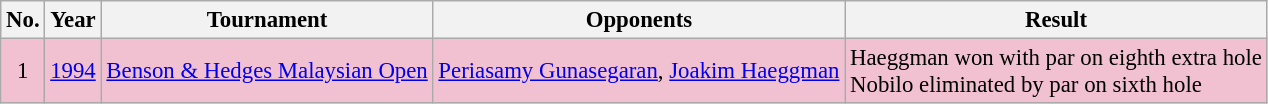<table class="wikitable" style="font-size:95%;">
<tr>
<th>No.</th>
<th>Year</th>
<th>Tournament</th>
<th>Opponents</th>
<th>Result</th>
</tr>
<tr style="background:#F2C1D1;">
<td align=center>1</td>
<td><a href='#'>1994</a></td>
<td><a href='#'>Benson & Hedges Malaysian Open</a></td>
<td> <a href='#'>Periasamy Gunasegaran</a>,  <a href='#'>Joakim Haeggman</a></td>
<td>Haeggman won with par on eighth extra hole<br>Nobilo eliminated by par on sixth hole</td>
</tr>
</table>
